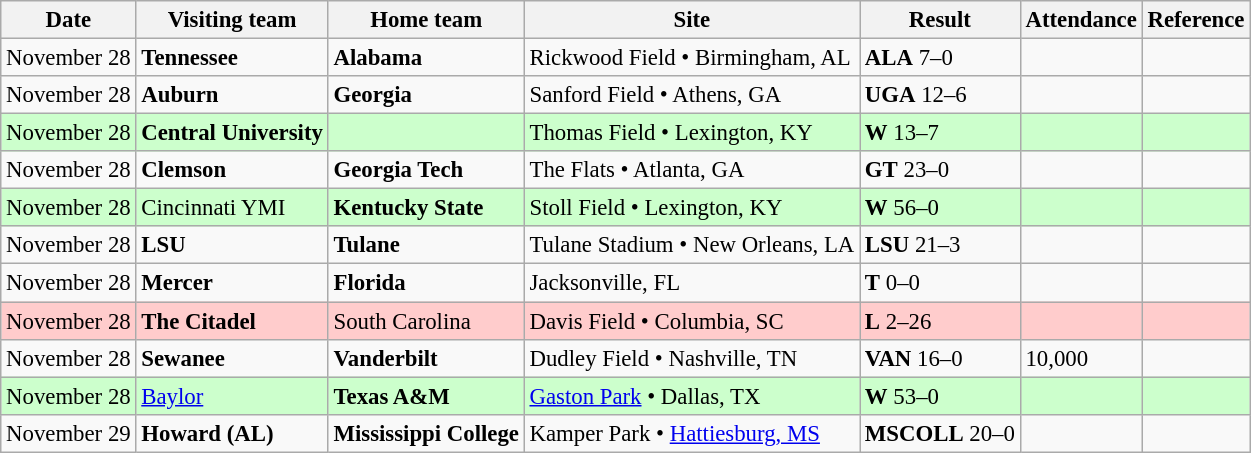<table class="wikitable" style="font-size:95%;">
<tr>
<th>Date</th>
<th>Visiting team</th>
<th>Home team</th>
<th>Site</th>
<th>Result</th>
<th>Attendance</th>
<th class="unsortable">Reference</th>
</tr>
<tr bgcolor=>
<td>November 28</td>
<td><strong>Tennessee</strong></td>
<td><strong>Alabama</strong></td>
<td>Rickwood Field • Birmingham, AL</td>
<td><strong>ALA</strong> 7–0</td>
<td></td>
<td></td>
</tr>
<tr bgcolor=>
<td>November 28</td>
<td><strong>Auburn</strong></td>
<td><strong>Georgia</strong></td>
<td>Sanford Field • Athens, GA</td>
<td><strong>UGA</strong> 12–6</td>
<td></td>
<td></td>
</tr>
<tr bgcolor=ccffcc>
<td>November 28</td>
<td><strong>Central University</strong></td>
<td></td>
<td>Thomas Field • Lexington, KY</td>
<td><strong>W</strong> 13–7</td>
<td></td>
<td></td>
</tr>
<tr bgcolor=>
<td>November 28</td>
<td><strong>Clemson</strong></td>
<td><strong>Georgia Tech</strong></td>
<td>The Flats • Atlanta, GA</td>
<td><strong>GT</strong> 23–0</td>
<td></td>
<td></td>
</tr>
<tr bgcolor=ccffcc>
<td>November 28</td>
<td>Cincinnati YMI</td>
<td><strong>Kentucky State</strong></td>
<td>Stoll Field • Lexington, KY</td>
<td><strong>W</strong> 56–0</td>
<td></td>
<td></td>
</tr>
<tr bgcolor=>
<td>November 28</td>
<td><strong>LSU</strong></td>
<td><strong>Tulane</strong></td>
<td>Tulane Stadium • New Orleans, LA</td>
<td><strong>LSU</strong> 21–3</td>
<td></td>
<td></td>
</tr>
<tr bgcolor=>
<td>November 28</td>
<td><strong>Mercer</strong></td>
<td><strong>Florida</strong></td>
<td>Jacksonville, FL</td>
<td><strong>T</strong> 0–0</td>
<td></td>
<td></td>
</tr>
<tr bgcolor=ffcccc>
<td>November 28</td>
<td><strong>The Citadel</strong></td>
<td>South Carolina</td>
<td>Davis Field • Columbia, SC</td>
<td><strong>L</strong> 2–26</td>
<td></td>
<td></td>
</tr>
<tr bgcolor=>
<td>November 28</td>
<td><strong>Sewanee</strong></td>
<td><strong>Vanderbilt</strong></td>
<td>Dudley Field • Nashville, TN</td>
<td><strong>VAN</strong> 16–0</td>
<td>10,000</td>
<td></td>
</tr>
<tr bgcolor=ccffcc>
<td>November 28</td>
<td><a href='#'>Baylor</a></td>
<td><strong>Texas A&M</strong></td>
<td><a href='#'>Gaston Park</a> • Dallas, TX</td>
<td><strong>W</strong> 53–0</td>
<td></td>
<td></td>
</tr>
<tr bgcolor=>
<td>November 29</td>
<td><strong>Howard (AL)</strong></td>
<td><strong>Mississippi College</strong></td>
<td>Kamper Park • <a href='#'>Hattiesburg, MS</a></td>
<td><strong>MSCOLL</strong> 20–0</td>
<td></td>
<td></td>
</tr>
</table>
